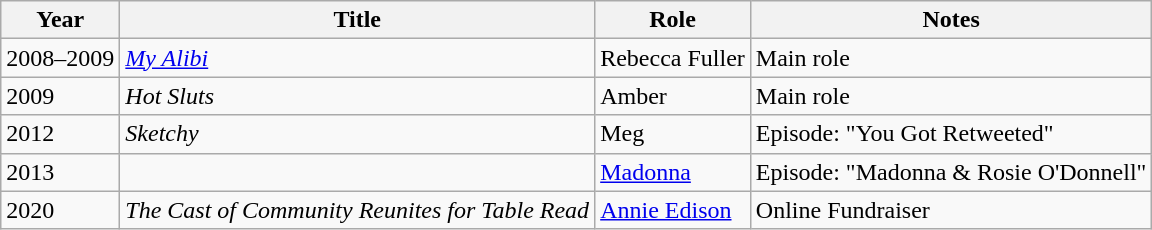<table class="wikitable sortable">
<tr>
<th>Year</th>
<th>Title</th>
<th>Role</th>
<th class="unsortable">Notes</th>
</tr>
<tr>
<td>2008–2009</td>
<td><em><a href='#'>My Alibi</a></em></td>
<td>Rebecca Fuller</td>
<td>Main role</td>
</tr>
<tr>
<td>2009</td>
<td><em>Hot Sluts</em></td>
<td>Amber</td>
<td>Main role</td>
</tr>
<tr>
<td>2012</td>
<td><em>Sketchy</em></td>
<td>Meg</td>
<td>Episode: "You Got Retweeted"</td>
</tr>
<tr>
<td>2013</td>
<td><em></em></td>
<td><a href='#'>Madonna</a></td>
<td>Episode: "Madonna & Rosie O'Donnell"</td>
</tr>
<tr>
<td>2020</td>
<td><em>The Cast of Community Reunites for Table Read</em></td>
<td><a href='#'>Annie Edison</a></td>
<td>Online Fundraiser</td>
</tr>
</table>
